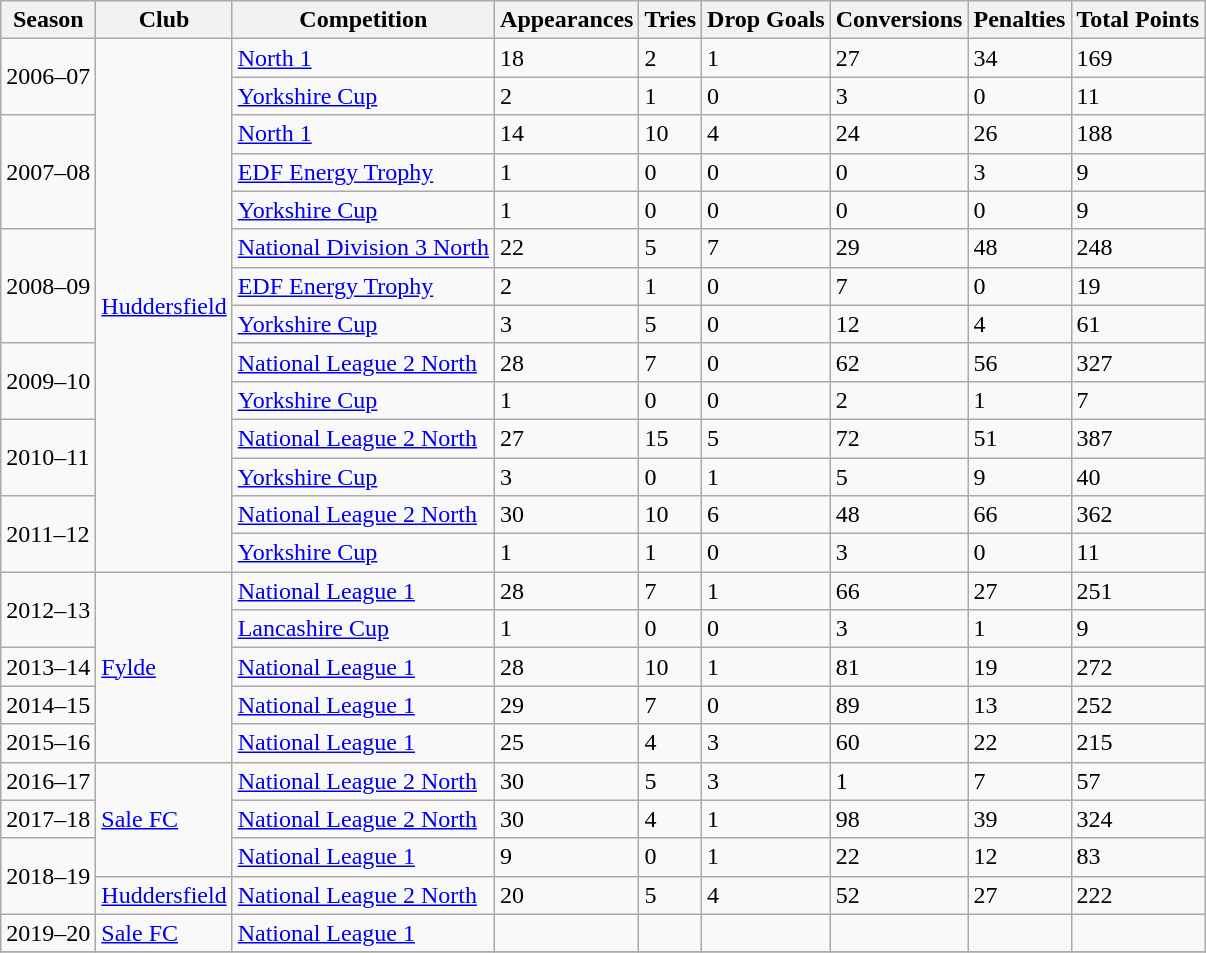<table class="wikitable sortable">
<tr>
<th>Season</th>
<th>Club</th>
<th>Competition</th>
<th>Appearances</th>
<th>Tries</th>
<th>Drop Goals</th>
<th>Conversions</th>
<th>Penalties</th>
<th>Total Points</th>
</tr>
<tr>
<td rowspan=2 align=left>2006–07</td>
<td rowspan=14 align=left><a href='#'>Huddersfield</a></td>
<td><a href='#'>North 1</a></td>
<td>18</td>
<td>2</td>
<td>1</td>
<td>27</td>
<td>34</td>
<td>169</td>
</tr>
<tr>
<td><a href='#'>Yorkshire Cup</a></td>
<td>2</td>
<td>1</td>
<td>0</td>
<td>3</td>
<td>0</td>
<td>11</td>
</tr>
<tr>
<td rowspan=3 align=left>2007–08</td>
<td><a href='#'>North 1</a></td>
<td>14</td>
<td>10</td>
<td>4</td>
<td>24</td>
<td>26</td>
<td>188</td>
</tr>
<tr>
<td><a href='#'>EDF Energy Trophy</a></td>
<td>1</td>
<td>0</td>
<td>0</td>
<td>0</td>
<td>3</td>
<td>9</td>
</tr>
<tr>
<td><a href='#'>Yorkshire Cup</a></td>
<td>1</td>
<td>0</td>
<td>0</td>
<td>0</td>
<td>0</td>
<td>9</td>
</tr>
<tr>
<td rowspan=3 align=left>2008–09</td>
<td><a href='#'>National Division 3 North</a></td>
<td>22</td>
<td>5</td>
<td>7</td>
<td>29</td>
<td>48</td>
<td>248</td>
</tr>
<tr>
<td><a href='#'>EDF Energy Trophy</a></td>
<td>2</td>
<td>1</td>
<td>0</td>
<td>7</td>
<td>0</td>
<td>19</td>
</tr>
<tr>
<td><a href='#'>Yorkshire Cup</a></td>
<td>3</td>
<td>5</td>
<td>0</td>
<td>12</td>
<td>4</td>
<td>61</td>
</tr>
<tr>
<td rowspan=2 align=left>2009–10</td>
<td><a href='#'>National League 2 North</a></td>
<td>28</td>
<td>7</td>
<td>0</td>
<td>62</td>
<td>56</td>
<td>327</td>
</tr>
<tr>
<td><a href='#'>Yorkshire Cup</a></td>
<td>1</td>
<td>0</td>
<td>0</td>
<td>2</td>
<td>1</td>
<td>7</td>
</tr>
<tr>
<td rowspan=2 align=left>2010–11</td>
<td><a href='#'>National League 2 North</a></td>
<td>27</td>
<td>15</td>
<td>5</td>
<td>72</td>
<td>51</td>
<td>387</td>
</tr>
<tr>
<td><a href='#'>Yorkshire Cup</a></td>
<td>3</td>
<td>0</td>
<td>1</td>
<td>5</td>
<td>9</td>
<td>40</td>
</tr>
<tr>
<td rowspan=2 align=left>2011–12</td>
<td><a href='#'>National League 2 North</a></td>
<td>30</td>
<td>10</td>
<td>6</td>
<td>48</td>
<td>66</td>
<td>362</td>
</tr>
<tr>
<td><a href='#'>Yorkshire Cup</a></td>
<td>1</td>
<td>1</td>
<td>0</td>
<td>3</td>
<td>0</td>
<td>11</td>
</tr>
<tr>
<td rowspan=2 align=left>2012–13</td>
<td rowspan=5 align=left><a href='#'>Fylde</a></td>
<td><a href='#'>National League 1</a></td>
<td>28</td>
<td>7</td>
<td>1</td>
<td>66</td>
<td>27</td>
<td>251</td>
</tr>
<tr>
<td><a href='#'>Lancashire Cup</a></td>
<td>1</td>
<td>0</td>
<td>0</td>
<td>3</td>
<td>1</td>
<td>9</td>
</tr>
<tr>
<td>2013–14</td>
<td><a href='#'>National League 1</a></td>
<td>28</td>
<td>10</td>
<td>1</td>
<td>81</td>
<td>19</td>
<td>272</td>
</tr>
<tr>
<td>2014–15</td>
<td><a href='#'>National League 1</a></td>
<td>29</td>
<td>7</td>
<td>0</td>
<td>89</td>
<td>13</td>
<td>252</td>
</tr>
<tr>
<td>2015–16</td>
<td><a href='#'>National League 1</a></td>
<td>25</td>
<td>4</td>
<td>3</td>
<td>60</td>
<td>22</td>
<td>215</td>
</tr>
<tr>
<td>2016–17</td>
<td rowspan=3 align=left><a href='#'>Sale FC</a></td>
<td><a href='#'>National League 2 North</a></td>
<td>30</td>
<td>5</td>
<td>3</td>
<td>1</td>
<td>7</td>
<td>57</td>
</tr>
<tr>
<td>2017–18</td>
<td><a href='#'>National League 2 North</a></td>
<td>30</td>
<td>4</td>
<td>1</td>
<td>98</td>
<td>39</td>
<td>324</td>
</tr>
<tr>
<td rowspan=2 align=left>2018–19</td>
<td><a href='#'>National League 1</a></td>
<td>9</td>
<td>0</td>
<td>1</td>
<td>22</td>
<td>12</td>
<td>83</td>
</tr>
<tr>
<td><a href='#'>Huddersfield</a></td>
<td><a href='#'>National League 2 North</a></td>
<td>20</td>
<td>5</td>
<td>4</td>
<td>52</td>
<td>27</td>
<td>222</td>
</tr>
<tr>
<td>2019–20</td>
<td><a href='#'>Sale FC</a></td>
<td><a href='#'>National League 1</a></td>
<td></td>
<td></td>
<td></td>
<td></td>
<td></td>
<td></td>
</tr>
<tr>
</tr>
</table>
